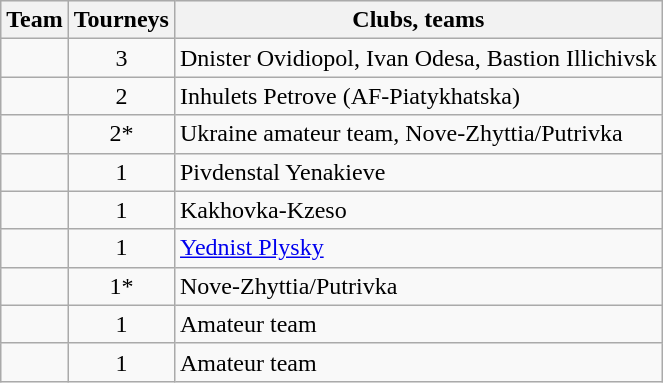<table class="wikitable">
<tr style="background:#efefef;">
<th>Team</th>
<th>Tourneys</th>
<th>Clubs, teams</th>
</tr>
<tr>
<td></td>
<td align=center>3</td>
<td>Dnister Ovidiopol, Ivan Odesa, Bastion Illichivsk</td>
</tr>
<tr>
<td></td>
<td align=center>2</td>
<td>Inhulets Petrove (AF-Piatykhatska)</td>
</tr>
<tr>
<td></td>
<td align=center>2*</td>
<td>Ukraine amateur team, Nove-Zhyttia/Putrivka</td>
</tr>
<tr>
<td></td>
<td align=center>1</td>
<td>Pivdenstal Yenakieve</td>
</tr>
<tr>
<td></td>
<td align=center>1</td>
<td>Kakhovka-Kzeso</td>
</tr>
<tr>
<td></td>
<td align=center>1</td>
<td><a href='#'>Yednist Plysky</a></td>
</tr>
<tr>
<td></td>
<td align=center>1*</td>
<td>Nove-Zhyttia/Putrivka</td>
</tr>
<tr>
<td></td>
<td align=center>1</td>
<td>Amateur team</td>
</tr>
<tr>
<td></td>
<td align=center>1</td>
<td>Amateur team</td>
</tr>
</table>
